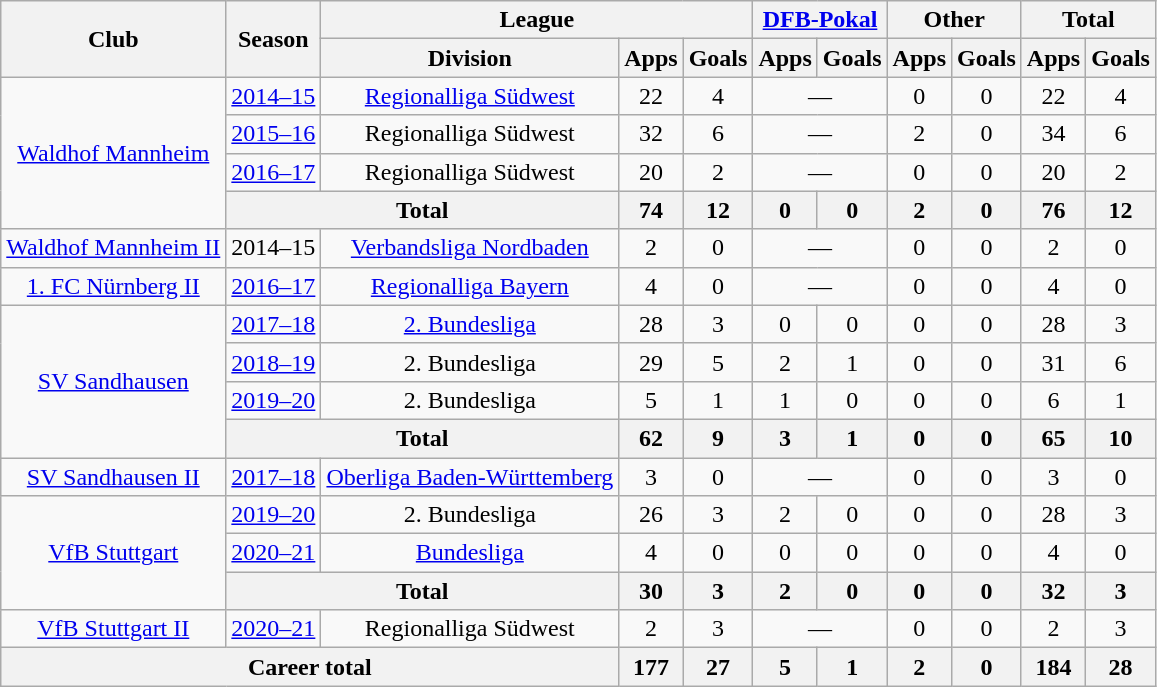<table class="wikitable" style="text-align: center">
<tr>
<th rowspan="2">Club</th>
<th rowspan="2">Season</th>
<th colspan="3">League</th>
<th colspan="2"><a href='#'>DFB-Pokal</a></th>
<th colspan="2">Other</th>
<th colspan="2">Total</th>
</tr>
<tr>
<th>Division</th>
<th>Apps</th>
<th>Goals</th>
<th>Apps</th>
<th>Goals</th>
<th>Apps</th>
<th>Goals</th>
<th>Apps</th>
<th>Goals</th>
</tr>
<tr>
<td rowspan="4"><a href='#'>Waldhof Mannheim</a></td>
<td><a href='#'>2014–15</a></td>
<td><a href='#'>Regionalliga Südwest</a></td>
<td>22</td>
<td>4</td>
<td colspan="2">—</td>
<td>0</td>
<td>0</td>
<td>22</td>
<td>4</td>
</tr>
<tr>
<td><a href='#'>2015–16</a></td>
<td>Regionalliga Südwest</td>
<td>32</td>
<td>6</td>
<td colspan="2">—</td>
<td>2</td>
<td>0</td>
<td>34</td>
<td>6</td>
</tr>
<tr>
<td><a href='#'>2016–17</a></td>
<td>Regionalliga Südwest</td>
<td>20</td>
<td>2</td>
<td colspan="2">—</td>
<td>0</td>
<td>0</td>
<td>20</td>
<td>2</td>
</tr>
<tr>
<th colspan="2">Total</th>
<th>74</th>
<th>12</th>
<th>0</th>
<th>0</th>
<th>2</th>
<th>0</th>
<th>76</th>
<th>12</th>
</tr>
<tr>
<td><a href='#'>Waldhof Mannheim II</a></td>
<td>2014–15</td>
<td><a href='#'>Verbandsliga Nordbaden</a></td>
<td>2</td>
<td>0</td>
<td colspan="2">—</td>
<td>0</td>
<td>0</td>
<td>2</td>
<td>0</td>
</tr>
<tr>
<td><a href='#'>1. FC Nürnberg II</a></td>
<td><a href='#'>2016–17</a></td>
<td><a href='#'>Regionalliga Bayern</a></td>
<td>4</td>
<td>0</td>
<td colspan="2">—</td>
<td>0</td>
<td>0</td>
<td>4</td>
<td>0</td>
</tr>
<tr>
<td rowspan="4"><a href='#'>SV Sandhausen</a></td>
<td><a href='#'>2017–18</a></td>
<td><a href='#'>2. Bundesliga</a></td>
<td>28</td>
<td>3</td>
<td>0</td>
<td>0</td>
<td>0</td>
<td>0</td>
<td>28</td>
<td>3</td>
</tr>
<tr>
<td><a href='#'>2018–19</a></td>
<td>2. Bundesliga</td>
<td>29</td>
<td>5</td>
<td>2</td>
<td>1</td>
<td>0</td>
<td>0</td>
<td>31</td>
<td>6</td>
</tr>
<tr>
<td><a href='#'>2019–20</a></td>
<td>2. Bundesliga</td>
<td>5</td>
<td>1</td>
<td>1</td>
<td>0</td>
<td>0</td>
<td>0</td>
<td>6</td>
<td>1</td>
</tr>
<tr>
<th colspan="2">Total</th>
<th>62</th>
<th>9</th>
<th>3</th>
<th>1</th>
<th>0</th>
<th>0</th>
<th>65</th>
<th>10</th>
</tr>
<tr>
<td><a href='#'>SV Sandhausen II</a></td>
<td><a href='#'>2017–18</a></td>
<td><a href='#'>Oberliga Baden-Württemberg</a></td>
<td>3</td>
<td>0</td>
<td colspan="2">—</td>
<td>0</td>
<td>0</td>
<td>3</td>
<td>0</td>
</tr>
<tr>
<td rowspan="3"><a href='#'>VfB Stuttgart</a></td>
<td><a href='#'>2019–20</a></td>
<td>2. Bundesliga</td>
<td>26</td>
<td>3</td>
<td>2</td>
<td>0</td>
<td>0</td>
<td>0</td>
<td>28</td>
<td>3</td>
</tr>
<tr>
<td><a href='#'>2020–21</a></td>
<td><a href='#'>Bundesliga</a></td>
<td>4</td>
<td>0</td>
<td>0</td>
<td>0</td>
<td>0</td>
<td>0</td>
<td>4</td>
<td>0</td>
</tr>
<tr>
<th colspan="2">Total</th>
<th>30</th>
<th>3</th>
<th>2</th>
<th>0</th>
<th>0</th>
<th>0</th>
<th>32</th>
<th>3</th>
</tr>
<tr>
<td><a href='#'>VfB Stuttgart II</a></td>
<td><a href='#'>2020–21</a></td>
<td>Regionalliga Südwest</td>
<td>2</td>
<td>3</td>
<td colspan="2">—</td>
<td>0</td>
<td>0</td>
<td>2</td>
<td>3</td>
</tr>
<tr>
<th colspan="3">Career total</th>
<th>177</th>
<th>27</th>
<th>5</th>
<th>1</th>
<th>2</th>
<th>0</th>
<th>184</th>
<th>28</th>
</tr>
</table>
